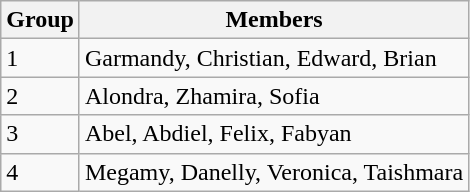<table class="wikitable">
<tr>
<th>Group</th>
<th>Members</th>
</tr>
<tr>
<td>1</td>
<td>Garmandy, Christian, Edward, Brian</td>
</tr>
<tr>
<td>2</td>
<td>Alondra, Zhamira, Sofia</td>
</tr>
<tr>
<td>3</td>
<td>Abel, Abdiel, Felix, Fabyan</td>
</tr>
<tr>
<td>4</td>
<td>Megamy, Danelly, Veronica, Taishmara</td>
</tr>
</table>
